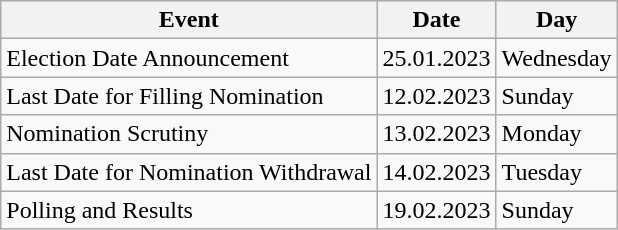<table class="wikitable">
<tr>
<th>Event</th>
<th>Date</th>
<th>Day</th>
</tr>
<tr>
<td>Election Date Announcement</td>
<td>25.01.2023</td>
<td>Wednesday</td>
</tr>
<tr>
<td>Last Date for Filling Nomination</td>
<td>12.02.2023</td>
<td>Sunday</td>
</tr>
<tr>
<td>Nomination Scrutiny</td>
<td>13.02.2023</td>
<td>Monday</td>
</tr>
<tr>
<td>Last Date for Nomination Withdrawal</td>
<td>14.02.2023</td>
<td>Tuesday</td>
</tr>
<tr>
<td>Polling and Results</td>
<td>19.02.2023</td>
<td>Sunday</td>
</tr>
</table>
